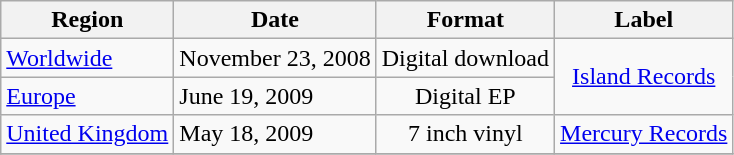<table class=wikitable>
<tr>
<th>Region</th>
<th>Date</th>
<th>Format</th>
<th>Label</th>
</tr>
<tr>
<td rowspan="1"><a href='#'>Worldwide</a></td>
<td>November 23, 2008</td>
<td align="center">Digital download</td>
<td align="center" rowspan="2"><a href='#'>Island Records</a></td>
</tr>
<tr>
<td rowspan="1"><a href='#'>Europe</a></td>
<td>June 19, 2009</td>
<td align="center">Digital EP</td>
</tr>
<tr>
<td rowspan="1"><a href='#'>United Kingdom</a></td>
<td>May 18, 2009</td>
<td align="center">7 inch vinyl</td>
<td align="center"><a href='#'>Mercury Records</a></td>
</tr>
<tr>
</tr>
</table>
